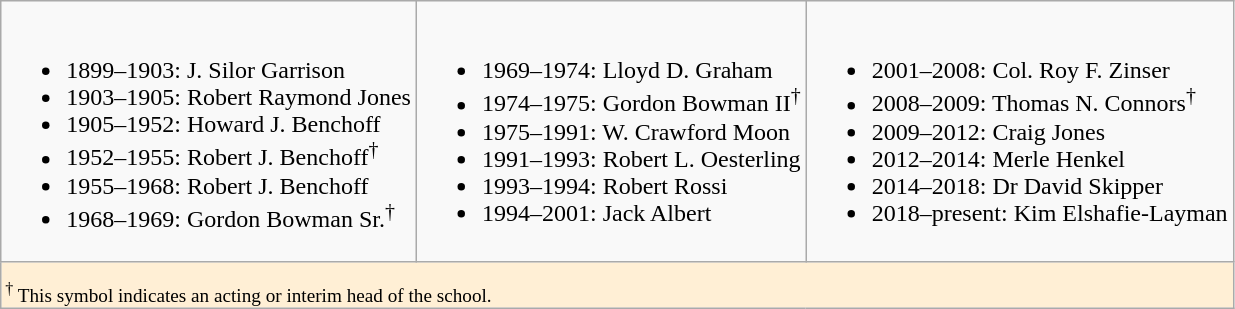<table class="wikitable" style="float:left;vertical-align: top;">
<tr>
<td style="vertical-align: top;"><br><ul><li>1899–1903:  J. Silor Garrison</li><li>1903–1905:  Robert Raymond Jones</li><li>1905–1952:  Howard J. Benchoff</li><li>1952–1955:  Robert J. Benchoff<sup>†</sup></li><li>1955–1968:  Robert J. Benchoff</li><li>1968–1969:  Gordon Bowman Sr.<sup>†</sup></li></ul></td>
<td style="vertical-align: top;"><br><ul><li>1969–1974:  Lloyd D. Graham</li><li>1974–1975:  Gordon Bowman II<sup>†</sup></li><li>1975–1991:  W. Crawford Moon</li><li>1991–1993:  Robert L. Oesterling</li><li>1993–1994:  Robert Rossi</li><li>1994–2001:  Jack Albert</li></ul></td>
<td style="vertical-align: top;"><br><ul><li>2001–2008:  Col. Roy F. Zinser</li><li>2008–2009:  Thomas N. Connors<sup>†</sup></li><li>2009–2012: Craig Jones</li><li>2012–2014: Merle Henkel</li><li>2014–2018: Dr David Skipper</li><li>2018–present: Kim Elshafie-Layman</li></ul></td>
</tr>
<tr>
<td colspan="3" style="background:papayawhip; font-size:80%; line-height:80%"><br><sup>†</sup> This symbol indicates an acting or interim head of the school.</td>
</tr>
</table>
